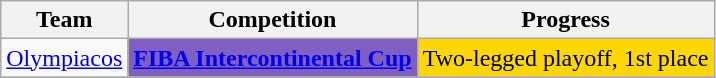<table class="wikitable sortable">
<tr>
<th>Team</th>
<th>Competition</th>
<th>Progress</th>
</tr>
<tr>
<td><a href='#'>Olympiacos</a></td>
<td rowspan="1" style="background:#7F5FC2;color:#ffffff;text-align:center"><strong><a href='#'><span>FIBA Intercontinental Cup</span></a></strong></td>
<td style="background:#FFD700;text-align:center">Two-legged playoff, 1st place</td>
</tr>
<tr>
</tr>
</table>
